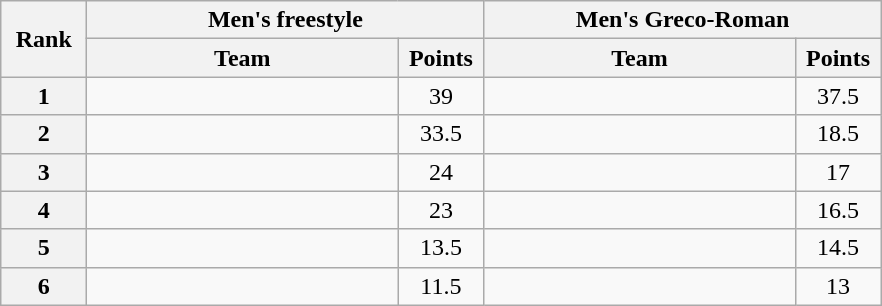<table class="wikitable" style="text-align:center;">
<tr>
<th width=50 rowspan="2">Rank</th>
<th colspan="2">Men's freestyle</th>
<th colspan="2">Men's Greco-Roman</th>
</tr>
<tr>
<th width=200>Team</th>
<th width=50>Points</th>
<th width=200>Team</th>
<th width=50>Points</th>
</tr>
<tr>
<th>1</th>
<td align=left></td>
<td>39</td>
<td align=left></td>
<td>37.5</td>
</tr>
<tr>
<th>2</th>
<td align=left></td>
<td>33.5</td>
<td align=left></td>
<td>18.5</td>
</tr>
<tr>
<th>3</th>
<td align=left></td>
<td>24</td>
<td align=left></td>
<td>17</td>
</tr>
<tr>
<th>4</th>
<td align=left></td>
<td>23</td>
<td align=left></td>
<td>16.5</td>
</tr>
<tr>
<th>5</th>
<td align=left></td>
<td>13.5</td>
<td align=left></td>
<td>14.5</td>
</tr>
<tr>
<th>6</th>
<td align=left></td>
<td>11.5</td>
<td align=left></td>
<td>13</td>
</tr>
</table>
